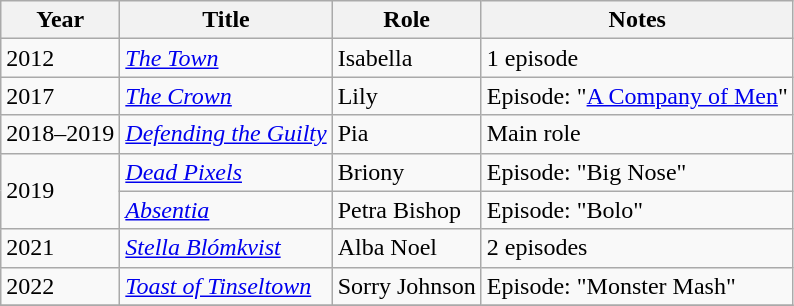<table class="wikitable">
<tr>
<th>Year</th>
<th>Title</th>
<th>Role</th>
<th>Notes</th>
</tr>
<tr>
<td>2012</td>
<td><em><a href='#'>The Town</a></em></td>
<td>Isabella</td>
<td>1 episode</td>
</tr>
<tr>
<td>2017</td>
<td><em><a href='#'>The Crown</a></em></td>
<td>Lily</td>
<td>Episode: "<a href='#'>A Company of Men</a>"</td>
</tr>
<tr>
<td>2018–2019</td>
<td><em><a href='#'>Defending the Guilty</a></em></td>
<td>Pia</td>
<td>Main role</td>
</tr>
<tr>
<td rowspan="2">2019</td>
<td><em><a href='#'>Dead Pixels</a></em></td>
<td>Briony</td>
<td>Episode: "Big Nose"</td>
</tr>
<tr>
<td><em><a href='#'>Absentia</a></em></td>
<td>Petra Bishop</td>
<td>Episode: "Bolo"</td>
</tr>
<tr>
<td>2021</td>
<td><em><a href='#'>Stella Blómkvist</a></em></td>
<td>Alba Noel</td>
<td>2 episodes</td>
</tr>
<tr>
<td>2022</td>
<td><em><a href='#'>Toast of Tinseltown</a></em></td>
<td>Sorry Johnson</td>
<td>Episode: "Monster Mash"</td>
</tr>
<tr>
</tr>
</table>
